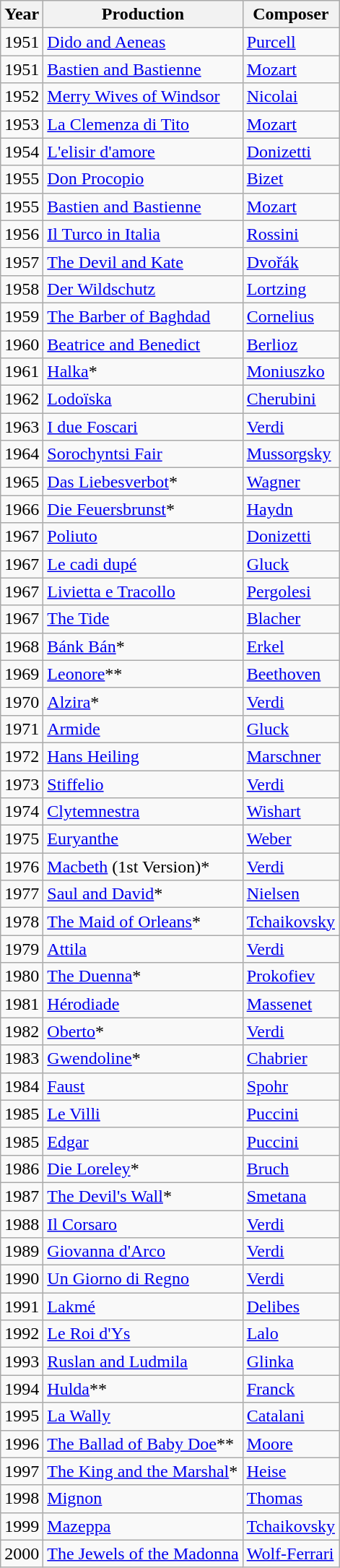<table class="wikitable">
<tr>
<th>Year</th>
<th>Production</th>
<th>Composer</th>
</tr>
<tr>
<td>1951</td>
<td><a href='#'>Dido and Aeneas</a></td>
<td><a href='#'>Purcell</a></td>
</tr>
<tr>
<td>1951</td>
<td><a href='#'>Bastien and Bastienne</a></td>
<td><a href='#'>Mozart</a></td>
</tr>
<tr>
<td>1952</td>
<td><a href='#'>Merry Wives of Windsor</a></td>
<td><a href='#'>Nicolai</a></td>
</tr>
<tr>
<td>1953</td>
<td><a href='#'>La Clemenza di Tito</a></td>
<td><a href='#'>Mozart</a></td>
</tr>
<tr>
<td>1954</td>
<td><a href='#'>L'elisir d'amore</a></td>
<td><a href='#'>Donizetti</a></td>
</tr>
<tr>
<td>1955</td>
<td><a href='#'>Don Procopio</a></td>
<td><a href='#'>Bizet</a></td>
</tr>
<tr>
<td>1955</td>
<td><a href='#'>Bastien and Bastienne</a></td>
<td><a href='#'>Mozart</a></td>
</tr>
<tr>
<td>1956</td>
<td><a href='#'>Il Turco in Italia</a></td>
<td><a href='#'>Rossini</a></td>
</tr>
<tr>
<td>1957</td>
<td><a href='#'>The Devil and Kate</a></td>
<td><a href='#'>Dvořák</a></td>
</tr>
<tr>
<td>1958</td>
<td><a href='#'>Der Wildschutz</a></td>
<td><a href='#'>Lortzing</a></td>
</tr>
<tr>
<td>1959</td>
<td><a href='#'>The Barber of Baghdad</a></td>
<td><a href='#'>Cornelius</a></td>
</tr>
<tr>
<td>1960</td>
<td><a href='#'>Beatrice and Benedict</a></td>
<td><a href='#'>Berlioz</a></td>
</tr>
<tr>
<td>1961</td>
<td><a href='#'>Halka</a>*</td>
<td><a href='#'>Moniuszko</a></td>
</tr>
<tr>
<td>1962</td>
<td><a href='#'>Lodoïska</a></td>
<td><a href='#'>Cherubini</a></td>
</tr>
<tr>
<td>1963</td>
<td><a href='#'>I due Foscari</a></td>
<td><a href='#'>Verdi</a></td>
</tr>
<tr>
<td>1964</td>
<td><a href='#'>Sorochyntsi Fair</a></td>
<td><a href='#'>Mussorgsky</a></td>
</tr>
<tr>
<td>1965</td>
<td><a href='#'>Das Liebesverbot</a>*</td>
<td><a href='#'>Wagner</a></td>
</tr>
<tr>
<td>1966</td>
<td><a href='#'>Die Feuersbrunst</a>*</td>
<td><a href='#'>Haydn</a></td>
</tr>
<tr>
<td>1967</td>
<td><a href='#'>Poliuto</a></td>
<td><a href='#'>Donizetti</a></td>
</tr>
<tr>
<td>1967</td>
<td><a href='#'>Le cadi dupé</a></td>
<td><a href='#'>Gluck</a></td>
</tr>
<tr>
<td>1967</td>
<td><a href='#'>Livietta e Tracollo</a></td>
<td><a href='#'>Pergolesi</a></td>
</tr>
<tr>
<td>1967</td>
<td><a href='#'>The Tide</a></td>
<td><a href='#'>Blacher</a></td>
</tr>
<tr>
<td>1968</td>
<td><a href='#'>Bánk Bán</a>*</td>
<td><a href='#'>Erkel</a></td>
</tr>
<tr>
<td>1969</td>
<td><a href='#'>Leonore</a>**</td>
<td><a href='#'>Beethoven</a></td>
</tr>
<tr>
<td>1970</td>
<td><a href='#'>Alzira</a>*</td>
<td><a href='#'>Verdi</a></td>
</tr>
<tr>
<td>1971</td>
<td><a href='#'>Armide</a></td>
<td><a href='#'>Gluck</a></td>
</tr>
<tr>
<td>1972</td>
<td><a href='#'>Hans Heiling</a></td>
<td><a href='#'>Marschner</a></td>
</tr>
<tr>
<td>1973</td>
<td><a href='#'>Stiffelio</a></td>
<td><a href='#'>Verdi</a></td>
</tr>
<tr>
<td>1974</td>
<td><a href='#'>Clytemnestra</a></td>
<td><a href='#'>Wishart</a></td>
</tr>
<tr>
<td>1975</td>
<td><a href='#'>Euryanthe</a></td>
<td><a href='#'>Weber</a></td>
</tr>
<tr>
<td>1976</td>
<td><a href='#'>Macbeth</a> (1st Version)*</td>
<td><a href='#'>Verdi</a></td>
</tr>
<tr>
<td>1977</td>
<td><a href='#'>Saul and David</a>*</td>
<td><a href='#'>Nielsen</a></td>
</tr>
<tr>
<td>1978</td>
<td><a href='#'>The Maid of Orleans</a>*</td>
<td><a href='#'>Tchaikovsky</a></td>
</tr>
<tr>
<td>1979</td>
<td><a href='#'>Attila</a></td>
<td><a href='#'>Verdi</a></td>
</tr>
<tr>
<td>1980</td>
<td><a href='#'>The Duenna</a>*</td>
<td><a href='#'>Prokofiev</a></td>
</tr>
<tr>
<td>1981</td>
<td><a href='#'>Hérodiade</a></td>
<td><a href='#'>Massenet</a></td>
</tr>
<tr>
<td>1982</td>
<td><a href='#'>Oberto</a>*</td>
<td><a href='#'>Verdi</a></td>
</tr>
<tr>
<td>1983</td>
<td><a href='#'>Gwendoline</a>*</td>
<td><a href='#'>Chabrier</a></td>
</tr>
<tr>
<td>1984</td>
<td><a href='#'>Faust</a></td>
<td><a href='#'>Spohr</a></td>
</tr>
<tr>
<td>1985</td>
<td><a href='#'>Le Villi</a></td>
<td><a href='#'>Puccini</a></td>
</tr>
<tr>
<td>1985</td>
<td><a href='#'>Edgar</a></td>
<td><a href='#'>Puccini</a></td>
</tr>
<tr>
<td>1986</td>
<td><a href='#'>Die Loreley</a>*</td>
<td><a href='#'>Bruch</a></td>
</tr>
<tr>
<td>1987</td>
<td><a href='#'>The Devil's Wall</a>*</td>
<td><a href='#'>Smetana</a></td>
</tr>
<tr>
<td>1988</td>
<td><a href='#'>Il Corsaro</a></td>
<td><a href='#'>Verdi</a></td>
</tr>
<tr>
<td>1989</td>
<td><a href='#'>Giovanna d'Arco</a></td>
<td><a href='#'>Verdi</a></td>
</tr>
<tr>
<td>1990</td>
<td><a href='#'>Un Giorno di Regno</a></td>
<td><a href='#'>Verdi</a></td>
</tr>
<tr>
<td>1991</td>
<td><a href='#'>Lakmé</a></td>
<td><a href='#'>Delibes</a></td>
</tr>
<tr>
<td>1992</td>
<td><a href='#'>Le Roi d'Ys</a></td>
<td><a href='#'>Lalo</a></td>
</tr>
<tr>
<td>1993</td>
<td><a href='#'>Ruslan and Ludmila</a></td>
<td><a href='#'>Glinka</a></td>
</tr>
<tr>
<td>1994</td>
<td><a href='#'>Hulda</a>**</td>
<td><a href='#'>Franck</a></td>
</tr>
<tr>
<td>1995</td>
<td><a href='#'>La Wally</a></td>
<td><a href='#'>Catalani</a></td>
</tr>
<tr>
<td>1996</td>
<td><a href='#'>The Ballad of Baby Doe</a>**</td>
<td><a href='#'>Moore</a></td>
</tr>
<tr>
<td>1997</td>
<td><a href='#'>The King and the Marshal</a>*</td>
<td><a href='#'>Heise</a></td>
</tr>
<tr>
<td>1998</td>
<td><a href='#'>Mignon</a></td>
<td><a href='#'>Thomas</a></td>
</tr>
<tr>
<td>1999</td>
<td><a href='#'>Mazeppa</a></td>
<td><a href='#'>Tchaikovsky</a></td>
</tr>
<tr>
<td>2000</td>
<td><a href='#'>The Jewels of the Madonna</a></td>
<td><a href='#'>Wolf-Ferrari</a></td>
</tr>
</table>
